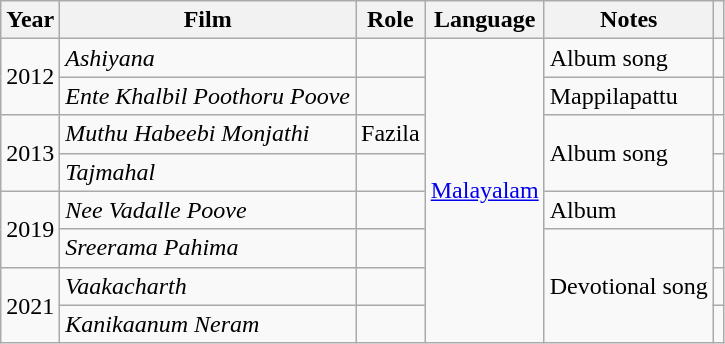<table class="wikitable sortable">
<tr>
<th>Year</th>
<th>Film</th>
<th>Role</th>
<th>Language</th>
<th>Notes</th>
<th></th>
</tr>
<tr>
<td rowspan=2>2012</td>
<td><em>Ashiyana</em></td>
<td></td>
<td rowspan="8"><a href='#'>Malayalam</a></td>
<td>Album song</td>
<td></td>
</tr>
<tr>
<td><em>Ente Khalbil Poothoru Poove</em></td>
<td></td>
<td>Mappilapattu</td>
<td></td>
</tr>
<tr>
<td rowspan="2">2013</td>
<td><em>Muthu Habeebi Monjathi</em></td>
<td>Fazila</td>
<td rowspan="2">Album song</td>
<td></td>
</tr>
<tr>
<td><em>Tajmahal</em></td>
<td></td>
<td></td>
</tr>
<tr>
<td rowspan="2">2019</td>
<td><em>Nee Vadalle Poove</em></td>
<td></td>
<td>Album</td>
<td></td>
</tr>
<tr>
<td><em>Sreerama Pahima</em></td>
<td></td>
<td rowspan="3">Devotional song</td>
<td></td>
</tr>
<tr>
<td rowspan=2>2021</td>
<td><em>Vaakacharth</em></td>
<td></td>
<td></td>
</tr>
<tr>
<td><em>Kanikaanum Neram</em></td>
<td></td>
<td></td>
</tr>
</table>
